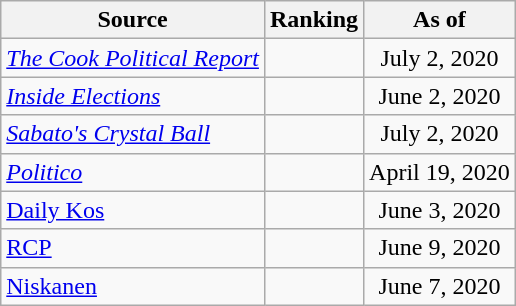<table class="wikitable" style="text-align:center">
<tr>
<th>Source</th>
<th>Ranking</th>
<th>As of</th>
</tr>
<tr>
<td align=left><em><a href='#'>The Cook Political Report</a></em></td>
<td></td>
<td>July 2, 2020</td>
</tr>
<tr>
<td align=left><em><a href='#'>Inside Elections</a></em></td>
<td></td>
<td>June 2, 2020</td>
</tr>
<tr>
<td align=left><em><a href='#'>Sabato's Crystal Ball</a></em></td>
<td></td>
<td>July 2, 2020</td>
</tr>
<tr>
<td align="left"><em><a href='#'>Politico</a></em></td>
<td></td>
<td>April 19, 2020</td>
</tr>
<tr>
<td align="left"><a href='#'>Daily Kos</a></td>
<td></td>
<td>June 3, 2020</td>
</tr>
<tr>
<td align="left"><a href='#'>RCP</a></td>
<td></td>
<td>June 9, 2020</td>
</tr>
<tr>
<td align="left"><a href='#'>Niskanen</a></td>
<td></td>
<td>June 7, 2020</td>
</tr>
</table>
